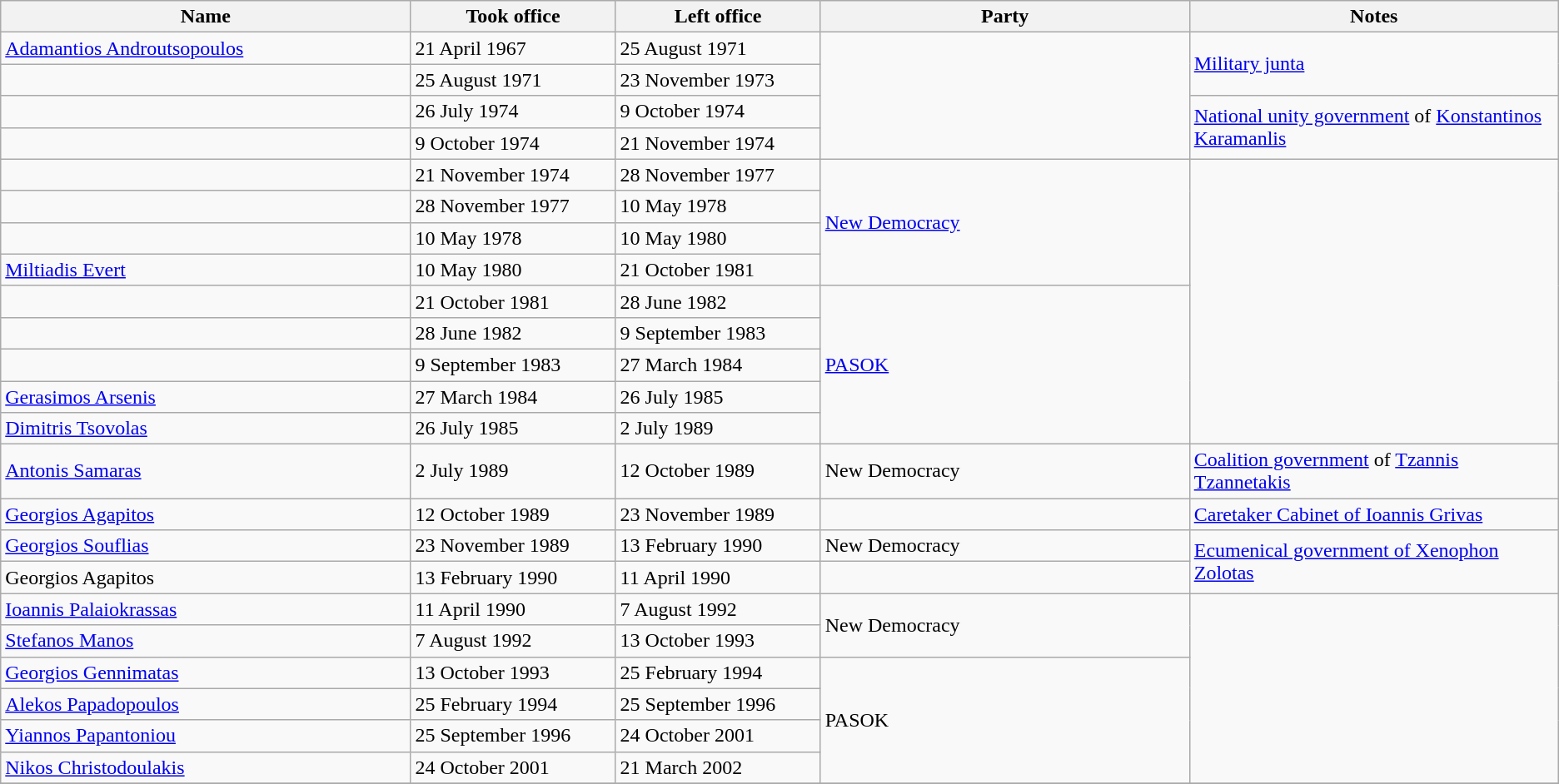<table class="wikitable">
<tr>
<th width="20%">Name</th>
<th width="10%">Took office</th>
<th width="10%">Left office</th>
<th width="18%">Party</th>
<th width="18%">Notes</th>
</tr>
<tr>
<td><a href='#'>Adamantios Androutsopoulos</a></td>
<td>21 April 1967</td>
<td>25 August 1971</td>
<td rowspan=4></td>
<td rowspan=2><a href='#'>Military junta</a></td>
</tr>
<tr>
<td></td>
<td>25 August 1971</td>
<td>23 November 1973</td>
</tr>
<tr>
<td></td>
<td>26 July 1974</td>
<td>9 October 1974</td>
<td rowspan=2><a href='#'>National unity government</a> of <a href='#'>Konstantinos Karamanlis</a></td>
</tr>
<tr>
<td></td>
<td>9 October 1974</td>
<td>21 November 1974</td>
</tr>
<tr>
<td></td>
<td>21 November 1974</td>
<td>28 November 1977</td>
<td rowspan=4><a href='#'>New Democracy</a></td>
<td rowspan=9></td>
</tr>
<tr>
<td></td>
<td>28 November 1977</td>
<td>10 May 1978</td>
</tr>
<tr>
<td></td>
<td>10 May 1978</td>
<td>10 May 1980</td>
</tr>
<tr>
<td><a href='#'>Miltiadis Evert</a></td>
<td>10 May 1980</td>
<td>21 October 1981</td>
</tr>
<tr>
<td></td>
<td>21 October 1981</td>
<td>28 June 1982</td>
<td rowspan=5><a href='#'>PASOK</a></td>
</tr>
<tr>
<td></td>
<td>28 June 1982</td>
<td>9 September 1983</td>
</tr>
<tr>
<td></td>
<td>9 September 1983</td>
<td>27 March 1984</td>
</tr>
<tr>
<td><a href='#'>Gerasimos Arsenis</a></td>
<td>27 March 1984</td>
<td>26 July 1985</td>
</tr>
<tr>
<td><a href='#'>Dimitris Tsovolas</a></td>
<td>26 July 1985</td>
<td>2 July 1989</td>
</tr>
<tr>
<td><a href='#'>Antonis Samaras</a></td>
<td>2 July 1989</td>
<td>12 October 1989</td>
<td>New Democracy</td>
<td><a href='#'>Coalition government</a> of <a href='#'>Tzannis Tzannetakis</a></td>
</tr>
<tr>
<td><a href='#'>Georgios Agapitos</a></td>
<td>12 October 1989</td>
<td>23 November 1989</td>
<td></td>
<td><a href='#'>Caretaker Cabinet of Ioannis Grivas</a></td>
</tr>
<tr>
<td><a href='#'>Georgios Souflias</a></td>
<td>23 November 1989</td>
<td>13 February 1990</td>
<td>New Democracy</td>
<td rowspan=2><a href='#'>Ecumenical government of Xenophon Zolotas</a></td>
</tr>
<tr>
<td>Georgios Agapitos</td>
<td>13 February 1990</td>
<td>11 April 1990</td>
<td></td>
</tr>
<tr>
<td><a href='#'>Ioannis Palaiokrassas</a></td>
<td>11 April 1990</td>
<td>7 August 1992</td>
<td rowspan=2>New Democracy</td>
<td rowspan=6></td>
</tr>
<tr>
<td><a href='#'>Stefanos Manos</a></td>
<td>7 August 1992</td>
<td>13 October 1993</td>
</tr>
<tr>
<td><a href='#'>Georgios Gennimatas</a></td>
<td>13 October 1993</td>
<td>25 February 1994</td>
<td rowspan=4>PASOK</td>
</tr>
<tr>
<td><a href='#'>Alekos Papadopoulos</a></td>
<td>25 February 1994</td>
<td>25 September 1996</td>
</tr>
<tr>
<td><a href='#'>Yiannos Papantoniou</a></td>
<td>25 September 1996</td>
<td>24 October 2001</td>
</tr>
<tr>
<td><a href='#'>Nikos Christodoulakis</a></td>
<td>24 October 2001</td>
<td>21 March 2002</td>
</tr>
<tr>
</tr>
</table>
